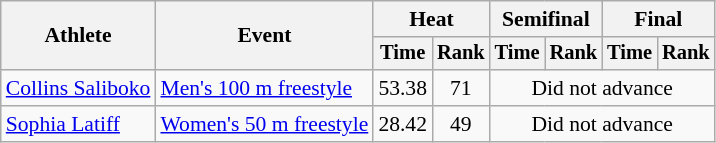<table class=wikitable style="font-size:90%">
<tr>
<th rowspan="2">Athlete</th>
<th rowspan="2">Event</th>
<th colspan="2">Heat</th>
<th colspan="2">Semifinal</th>
<th colspan="2">Final</th>
</tr>
<tr style="font-size:95%">
<th>Time</th>
<th>Rank</th>
<th>Time</th>
<th>Rank</th>
<th>Time</th>
<th>Rank</th>
</tr>
<tr align=center>
<td align=left><a href='#'>Collins Saliboko</a></td>
<td align=left><a href='#'>Men's 100 m freestyle</a></td>
<td>53.38</td>
<td>71</td>
<td colspan=4>Did not advance</td>
</tr>
<tr align=center>
<td align=left><a href='#'>Sophia Latiff</a></td>
<td align=left><a href='#'>Women's 50 m freestyle</a></td>
<td>28.42</td>
<td>49</td>
<td colspan="4">Did not advance</td>
</tr>
</table>
